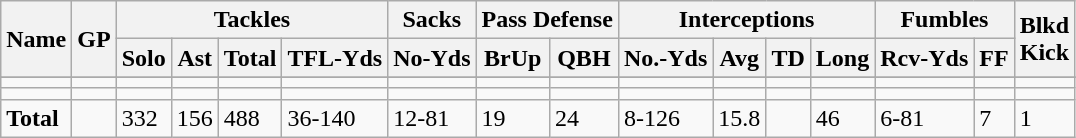<table class="wikitable" style="white-space:nowrap;">
<tr>
<th rowspan="2">Name</th>
<th rowspan="2">GP</th>
<th colspan="4">Tackles</th>
<th>Sacks</th>
<th colspan="2">Pass Defense</th>
<th colspan="4">Interceptions</th>
<th colspan="2">Fumbles</th>
<th rowspan="2">Blkd<br>Kick</th>
</tr>
<tr>
<th>Solo</th>
<th>Ast</th>
<th>Total</th>
<th>TFL-Yds</th>
<th>No-Yds</th>
<th>BrUp</th>
<th>QBH</th>
<th>No.-Yds</th>
<th>Avg</th>
<th>TD</th>
<th>Long</th>
<th>Rcv-Yds</th>
<th>FF</th>
</tr>
<tr>
</tr>
<tr>
<td></td>
<td></td>
<td></td>
<td></td>
<td></td>
<td></td>
<td></td>
<td></td>
<td></td>
<td></td>
<td></td>
<td></td>
<td></td>
<td></td>
<td></td>
<td></td>
</tr>
<tr>
<td></td>
<td></td>
<td></td>
<td></td>
<td></td>
<td></td>
<td></td>
<td></td>
<td></td>
<td></td>
<td></td>
<td></td>
<td></td>
<td></td>
<td></td>
<td></td>
</tr>
<tr>
<td><strong>Total</strong></td>
<td></td>
<td>332</td>
<td>156</td>
<td>488</td>
<td>36-140</td>
<td>12-81</td>
<td>19</td>
<td>24</td>
<td>8-126</td>
<td>15.8</td>
<td></td>
<td>46</td>
<td>6-81</td>
<td>7</td>
<td>1</td>
</tr>
</table>
